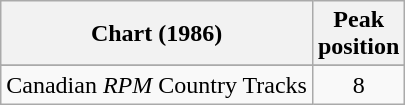<table class="wikitable sortable">
<tr>
<th align="left">Chart (1986)</th>
<th align="center">Peak<br>position</th>
</tr>
<tr>
</tr>
<tr>
<td align="left">Canadian <em>RPM</em> Country Tracks</td>
<td align="center">8</td>
</tr>
</table>
